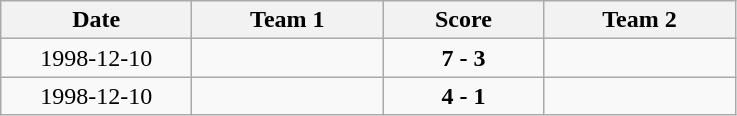<table class="wikitable">
<tr>
<th width="120">Date</th>
<th width="120">Team 1</th>
<th width="100">Score</th>
<th width="120">Team 2</th>
</tr>
<tr>
<td align="center">1998-12-10</td>
<td align="left"></td>
<td align="center"><strong>7 - 3</strong></td>
<td align="left"></td>
</tr>
<tr>
<td align="center">1998-12-10</td>
<td align="left"></td>
<td align="center"><strong>4 - 1</strong></td>
<td align="left"></td>
</tr>
</table>
